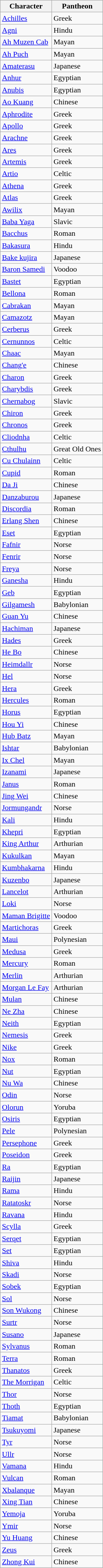<table class="wikitable sortable">
<tr>
<th>Character</th>
<th>Pantheon</th>
</tr>
<tr>
<td><a href='#'>Achilles</a></td>
<td>Greek</td>
</tr>
<tr>
<td><a href='#'>Agni</a></td>
<td>Hindu</td>
</tr>
<tr>
<td><a href='#'>Ah Muzen Cab</a></td>
<td>Mayan</td>
</tr>
<tr>
<td><a href='#'>Ah Puch</a></td>
<td>Mayan</td>
</tr>
<tr>
<td><a href='#'>Amaterasu</a></td>
<td>Japanese</td>
</tr>
<tr>
<td><a href='#'>Anhur</a></td>
<td>Egyptian</td>
</tr>
<tr>
<td><a href='#'>Anubis</a></td>
<td>Egyptian</td>
</tr>
<tr>
<td><a href='#'>Ao Kuang</a></td>
<td>Chinese</td>
</tr>
<tr>
<td><a href='#'>Aphrodite</a></td>
<td>Greek</td>
</tr>
<tr>
<td><a href='#'>Apollo</a></td>
<td>Greek</td>
</tr>
<tr>
<td><a href='#'>Arachne</a></td>
<td>Greek</td>
</tr>
<tr>
<td><a href='#'>Ares</a></td>
<td>Greek</td>
</tr>
<tr>
<td><a href='#'>Artemis</a></td>
<td>Greek</td>
</tr>
<tr>
<td><a href='#'>Artio</a></td>
<td>Celtic</td>
</tr>
<tr>
<td><a href='#'>Athena</a></td>
<td>Greek</td>
</tr>
<tr>
<td><a href='#'>Atlas</a></td>
<td>Greek</td>
</tr>
<tr>
<td><a href='#'>Awilix</a></td>
<td>Mayan</td>
</tr>
<tr>
<td><a href='#'>Baba Yaga</a></td>
<td>Slavic</td>
</tr>
<tr>
<td><a href='#'>Bacchus</a></td>
<td>Roman</td>
</tr>
<tr>
<td><a href='#'>Bakasura</a></td>
<td>Hindu</td>
</tr>
<tr>
<td><a href='#'>Bake kujira</a></td>
<td>Japanese</td>
</tr>
<tr>
<td><a href='#'>Baron Samedi</a></td>
<td>Voodoo</td>
</tr>
<tr>
<td><a href='#'>Bastet</a></td>
<td>Egyptian</td>
</tr>
<tr>
<td><a href='#'>Bellona</a></td>
<td>Roman</td>
</tr>
<tr>
<td><a href='#'>Cabrakan</a></td>
<td>Mayan</td>
</tr>
<tr>
<td><a href='#'>Camazotz</a></td>
<td>Mayan</td>
</tr>
<tr>
<td><a href='#'>Cerberus</a></td>
<td>Greek</td>
</tr>
<tr>
<td><a href='#'>Cernunnos</a></td>
<td>Celtic</td>
</tr>
<tr>
<td><a href='#'>Chaac</a></td>
<td>Mayan</td>
</tr>
<tr>
<td><a href='#'>Chang'e</a></td>
<td>Chinese</td>
</tr>
<tr>
<td><a href='#'>Charon</a></td>
<td>Greek</td>
</tr>
<tr>
<td><a href='#'>Charybdis</a></td>
<td>Greek</td>
</tr>
<tr>
<td><a href='#'>Chernabog</a></td>
<td>Slavic</td>
</tr>
<tr>
<td><a href='#'>Chiron</a></td>
<td>Greek</td>
</tr>
<tr>
<td><a href='#'>Chronos</a></td>
<td>Greek</td>
</tr>
<tr>
<td><a href='#'>Cliodnha</a></td>
<td>Celtic</td>
</tr>
<tr>
<td><a href='#'>Cthulhu</a></td>
<td>Great Old Ones</td>
</tr>
<tr>
<td><a href='#'>Cu Chulainn</a></td>
<td>Celtic</td>
</tr>
<tr>
<td><a href='#'>Cupid</a></td>
<td>Roman</td>
</tr>
<tr>
<td><a href='#'>Da Ji</a></td>
<td>Chinese</td>
</tr>
<tr>
<td><a href='#'>Danzaburou</a></td>
<td>Japanese</td>
</tr>
<tr>
<td><a href='#'>Discordia</a></td>
<td>Roman</td>
</tr>
<tr>
<td><a href='#'>Erlang Shen</a></td>
<td>Chinese</td>
</tr>
<tr>
<td><a href='#'>Eset</a></td>
<td>Egyptian</td>
</tr>
<tr>
<td><a href='#'>Fafnir</a></td>
<td>Norse</td>
</tr>
<tr>
<td><a href='#'>Fenrir</a></td>
<td>Norse</td>
</tr>
<tr>
<td><a href='#'>Freya</a></td>
<td>Norse</td>
</tr>
<tr>
<td><a href='#'>Ganesha</a></td>
<td>Hindu</td>
</tr>
<tr>
<td><a href='#'>Geb</a></td>
<td>Egyptian</td>
</tr>
<tr>
<td><a href='#'>Gilgamesh</a></td>
<td>Babylonian</td>
</tr>
<tr>
<td><a href='#'>Guan Yu</a></td>
<td>Chinese</td>
</tr>
<tr>
<td><a href='#'>Hachiman</a></td>
<td>Japanese</td>
</tr>
<tr>
<td><a href='#'>Hades</a></td>
<td>Greek</td>
</tr>
<tr>
<td><a href='#'>He Bo</a></td>
<td>Chinese</td>
</tr>
<tr>
<td><a href='#'>Heimdallr</a></td>
<td>Norse</td>
</tr>
<tr>
<td><a href='#'>Hel</a></td>
<td>Norse</td>
</tr>
<tr>
<td><a href='#'>Hera</a></td>
<td>Greek</td>
</tr>
<tr>
<td><a href='#'>Hercules</a></td>
<td>Roman</td>
</tr>
<tr>
<td><a href='#'>Horus</a></td>
<td>Egyptian</td>
</tr>
<tr>
<td><a href='#'>Hou Yi</a></td>
<td>Chinese</td>
</tr>
<tr>
<td><a href='#'>Hub Batz</a></td>
<td>Mayan</td>
</tr>
<tr>
<td><a href='#'>Ishtar</a></td>
<td>Babylonian</td>
</tr>
<tr>
<td><a href='#'>Ix Chel</a></td>
<td>Mayan</td>
</tr>
<tr>
<td><a href='#'>Izanami</a></td>
<td>Japanese</td>
</tr>
<tr>
<td><a href='#'>Janus</a></td>
<td>Roman</td>
</tr>
<tr>
<td><a href='#'>Jing Wei</a></td>
<td>Chinese</td>
</tr>
<tr>
<td><a href='#'>Jormungandr</a></td>
<td>Norse</td>
</tr>
<tr>
<td><a href='#'>Kali</a></td>
<td>Hindu</td>
</tr>
<tr>
<td><a href='#'>Khepri</a></td>
<td>Egyptian</td>
</tr>
<tr>
<td><a href='#'>King Arthur</a></td>
<td>Arthurian</td>
</tr>
<tr>
<td><a href='#'>Kukulkan</a></td>
<td>Mayan</td>
</tr>
<tr>
<td><a href='#'>Kumbhakarna</a></td>
<td>Hindu</td>
</tr>
<tr>
<td><a href='#'>Kuzenbo</a></td>
<td>Japanese</td>
</tr>
<tr>
<td><a href='#'>Lancelot</a></td>
<td>Arthurian</td>
</tr>
<tr>
<td><a href='#'>Loki</a></td>
<td>Norse</td>
</tr>
<tr>
<td><a href='#'>Maman Brigitte</a></td>
<td>Voodoo</td>
</tr>
<tr>
<td><a href='#'>Martichoras</a></td>
<td>Greek</td>
</tr>
<tr>
<td><a href='#'>Maui</a></td>
<td>Polynesian</td>
</tr>
<tr>
<td><a href='#'>Medusa</a></td>
<td>Greek</td>
</tr>
<tr>
<td><a href='#'>Mercury</a></td>
<td>Roman</td>
</tr>
<tr>
<td><a href='#'>Merlin</a></td>
<td>Arthurian</td>
</tr>
<tr>
<td><a href='#'>Morgan Le Fay</a></td>
<td>Arthurian</td>
</tr>
<tr>
<td><a href='#'>Mulan</a></td>
<td>Chinese</td>
</tr>
<tr>
<td><a href='#'>Ne Zha</a></td>
<td>Chinese</td>
</tr>
<tr>
<td><a href='#'>Neith</a></td>
<td>Egyptian</td>
</tr>
<tr>
<td><a href='#'>Nemesis</a></td>
<td>Greek</td>
</tr>
<tr>
<td><a href='#'>Nike</a></td>
<td>Greek</td>
</tr>
<tr>
<td><a href='#'>Nox</a></td>
<td>Roman</td>
</tr>
<tr>
<td><a href='#'>Nut</a></td>
<td>Egyptian</td>
</tr>
<tr>
<td><a href='#'>Nu Wa</a></td>
<td>Chinese</td>
</tr>
<tr>
<td><a href='#'>Odin</a></td>
<td>Norse</td>
</tr>
<tr>
<td><a href='#'>Olorun</a></td>
<td>Yoruba</td>
</tr>
<tr>
<td><a href='#'>Osiris</a></td>
<td>Egyptian</td>
</tr>
<tr>
<td><a href='#'>Pele</a></td>
<td>Polynesian</td>
</tr>
<tr>
<td><a href='#'>Persephone</a></td>
<td>Greek</td>
</tr>
<tr>
<td><a href='#'>Poseidon</a></td>
<td>Greek</td>
</tr>
<tr>
<td><a href='#'>Ra</a></td>
<td>Egyptian</td>
</tr>
<tr>
<td><a href='#'>Raijin</a></td>
<td>Japanese</td>
</tr>
<tr>
<td><a href='#'>Rama</a></td>
<td>Hindu</td>
</tr>
<tr>
<td><a href='#'>Ratatoskr</a></td>
<td>Norse</td>
</tr>
<tr>
<td><a href='#'>Ravana</a></td>
<td>Hindu</td>
</tr>
<tr>
<td><a href='#'>Scylla</a></td>
<td>Greek</td>
</tr>
<tr>
<td><a href='#'>Serqet</a></td>
<td>Egyptian</td>
</tr>
<tr>
<td><a href='#'>Set</a></td>
<td>Egyptian</td>
</tr>
<tr>
<td><a href='#'>Shiva</a></td>
<td>Hindu</td>
</tr>
<tr>
<td><a href='#'>Skadi</a></td>
<td>Norse</td>
</tr>
<tr>
<td><a href='#'>Sobek</a></td>
<td>Egyptian</td>
</tr>
<tr>
<td><a href='#'>Sol</a></td>
<td>Norse</td>
</tr>
<tr>
<td><a href='#'>Son Wukong</a></td>
<td>Chinese</td>
</tr>
<tr>
<td><a href='#'>Surtr</a></td>
<td>Norse</td>
</tr>
<tr>
<td><a href='#'>Susano</a></td>
<td>Japanese</td>
</tr>
<tr>
<td><a href='#'>Sylvanus</a></td>
<td>Roman</td>
</tr>
<tr>
<td><a href='#'>Terra</a></td>
<td>Roman</td>
</tr>
<tr>
<td><a href='#'>Thanatos</a></td>
<td>Greek</td>
</tr>
<tr>
<td><a href='#'>The Morrigan</a></td>
<td>Celtic</td>
</tr>
<tr>
<td><a href='#'>Thor</a></td>
<td>Norse</td>
</tr>
<tr>
<td><a href='#'>Thoth</a></td>
<td>Egyptian</td>
</tr>
<tr>
<td><a href='#'>Tiamat</a></td>
<td>Babylonian</td>
</tr>
<tr>
<td><a href='#'>Tsukuyomi</a></td>
<td>Japanese</td>
</tr>
<tr>
<td><a href='#'>Tyr</a></td>
<td>Norse</td>
</tr>
<tr>
<td><a href='#'>Ullr</a></td>
<td>Norse</td>
</tr>
<tr>
<td><a href='#'>Vamana</a></td>
<td>Hindu</td>
</tr>
<tr>
<td><a href='#'>Vulcan</a></td>
<td>Roman</td>
</tr>
<tr>
<td><a href='#'>Xbalanque</a></td>
<td>Mayan</td>
</tr>
<tr>
<td><a href='#'>Xing Tian</a></td>
<td>Chinese</td>
</tr>
<tr>
<td><a href='#'>Yemoja</a></td>
<td>Yoruba</td>
</tr>
<tr>
<td><a href='#'>Ymir</a></td>
<td>Norse</td>
</tr>
<tr>
<td><a href='#'>Yu Huang</a></td>
<td>Chinese</td>
</tr>
<tr>
<td><a href='#'>Zeus</a></td>
<td>Greek</td>
</tr>
<tr>
<td><a href='#'>Zhong Kui</a></td>
<td>Chinese</td>
</tr>
</table>
